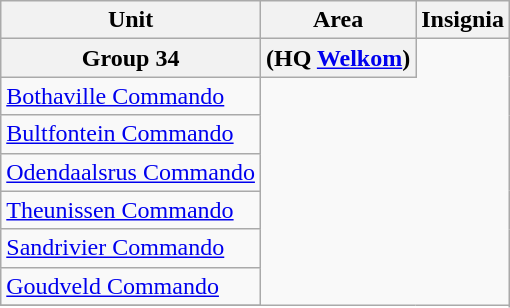<table class="wikitable">
<tr>
<th>Unit</th>
<th>Area</th>
<th>Insignia</th>
</tr>
<tr>
<th>Group 34</th>
<th>(HQ <a href='#'>Welkom</a>)</th>
</tr>
<tr>
<td><a href='#'>Bothaville Commando</a></td>
</tr>
<tr>
<td><a href='#'>Bultfontein Commando</a></td>
</tr>
<tr>
<td><a href='#'>Odendaalsrus Commando</a></td>
</tr>
<tr>
<td><a href='#'>Theunissen Commando</a></td>
</tr>
<tr>
<td><a href='#'>Sandrivier Commando</a></td>
</tr>
<tr>
<td><a href='#'>Goudveld Commando</a></td>
</tr>
<tr>
</tr>
</table>
